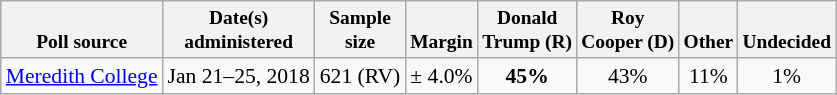<table class="wikitable" style="font-size:90%;text-align:center;">
<tr valign=bottom style="font-size:90%;">
<th>Poll source</th>
<th>Date(s)<br>administered</th>
<th>Sample<br>size</th>
<th>Margin<br></th>
<th>Donald<br>Trump (R)</th>
<th>Roy<br>Cooper (D)</th>
<th>Other</th>
<th>Undecided</th>
</tr>
<tr>
<td style="text-align:left;"><a href='#'>Meredith College</a></td>
<td>Jan 21–25, 2018</td>
<td>621 (RV)</td>
<td>± 4.0%</td>
<td><strong>45%</strong></td>
<td>43%</td>
<td>11%</td>
<td>1%</td>
</tr>
</table>
